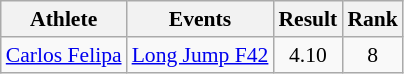<table class=wikitable style="font-size:90%">
<tr align=center>
<th>Athlete</th>
<th>Events</th>
<th>Result</th>
<th>Rank</th>
</tr>
<tr align=center>
<td align=left><a href='#'>Carlos Felipa</a></td>
<td align=left><a href='#'>Long Jump F42</a></td>
<td>4.10</td>
<td>8</td>
</tr>
</table>
